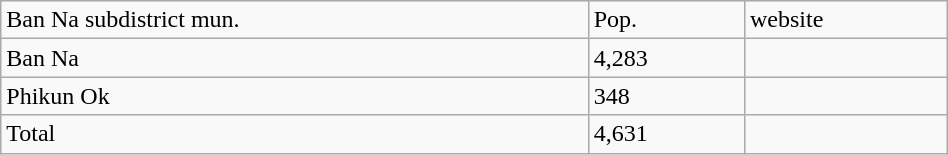<table class="wikitable" style="width:50%;">
<tr>
<td>Ban Na subdistrict mun.</td>
<td>Pop.</td>
<td>website</td>
</tr>
<tr>
<td>Ban Na</td>
<td>4,283</td>
<td></td>
</tr>
<tr>
<td>Phikun Ok</td>
<td>348</td>
<td></td>
</tr>
<tr>
<td>Total</td>
<td>4,631</td>
<td></td>
</tr>
</table>
